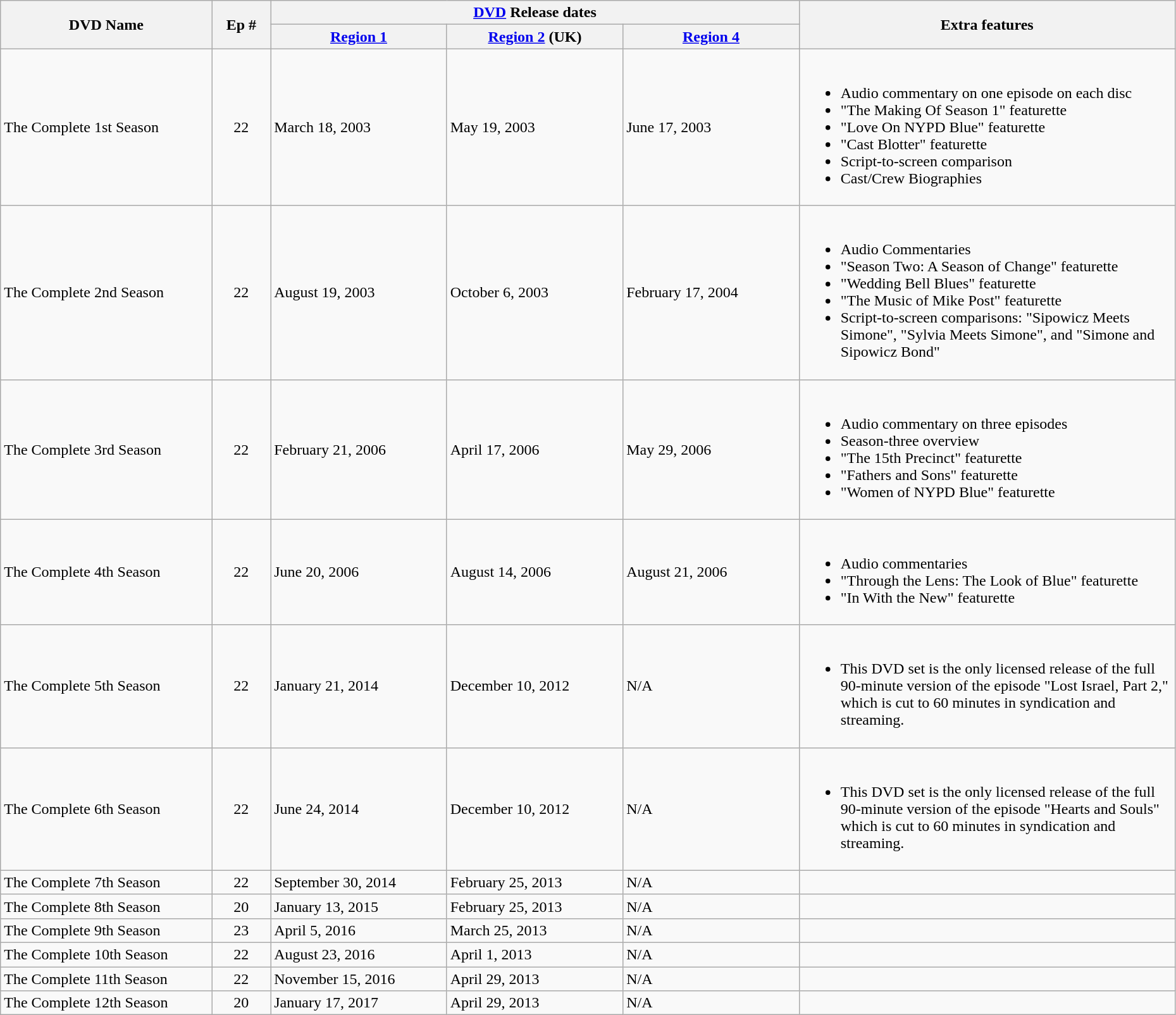<table class="wikitable" style="width:98%;">
<tr>
<th width=18% rowspan="2">DVD Name</th>
<th width=5%  rowspan="2">Ep #</th>
<th colspan="3"><a href='#'>DVD</a> Release dates</th>
<th rowspan="2">Extra features</th>
</tr>
<tr>
<th width=15%><a href='#'>Region 1</a></th>
<th width=15%><a href='#'>Region 2</a> (UK)</th>
<th width=15%><a href='#'>Region 4</a></th>
</tr>
<tr>
<td>The Complete 1st Season</td>
<td align="center">22</td>
<td>March 18, 2003</td>
<td>May 19, 2003</td>
<td>June 17, 2003</td>
<td><br><ul><li>Audio commentary on one episode on each disc</li><li>"The Making Of Season 1" featurette</li><li>"Love On NYPD Blue" featurette</li><li>"Cast Blotter" featurette</li><li>Script-to-screen comparison</li><li>Cast/Crew Biographies</li></ul></td>
</tr>
<tr>
<td>The Complete 2nd Season</td>
<td align="center">22</td>
<td>August 19, 2003</td>
<td>October 6, 2003</td>
<td>February 17, 2004</td>
<td><br><ul><li>Audio Commentaries</li><li>"Season Two: A Season of Change" featurette</li><li>"Wedding Bell Blues" featurette</li><li>"The Music of Mike Post" featurette</li><li>Script-to-screen comparisons: "Sipowicz Meets Simone", "Sylvia Meets Simone", and "Simone and Sipowicz Bond"</li></ul></td>
</tr>
<tr>
<td>The Complete 3rd Season</td>
<td align="center">22</td>
<td>February 21, 2006</td>
<td>April 17, 2006</td>
<td>May 29, 2006</td>
<td><br><ul><li>Audio commentary on three episodes</li><li>Season-three overview</li><li>"The 15th Precinct" featurette</li><li>"Fathers and Sons" featurette</li><li>"Women of NYPD Blue" featurette</li></ul></td>
</tr>
<tr>
<td>The Complete 4th Season</td>
<td align="center">22</td>
<td>June 20, 2006</td>
<td>August 14, 2006</td>
<td>August 21, 2006</td>
<td><br><ul><li>Audio commentaries</li><li>"Through the Lens: The Look of Blue" featurette</li><li>"In With the New" featurette</li></ul></td>
</tr>
<tr>
<td>The Complete 5th Season</td>
<td align="center">22</td>
<td>January 21, 2014</td>
<td>December 10, 2012</td>
<td>N/A</td>
<td><br><ul><li>This DVD set is the only licensed release of the full 90-minute version of the episode "Lost Israel, Part 2," which is cut to 60 minutes in syndication and streaming.</li></ul></td>
</tr>
<tr>
<td>The Complete 6th Season</td>
<td align="center">22</td>
<td>June 24, 2014</td>
<td>December 10, 2012</td>
<td>N/A</td>
<td><br><ul><li>This DVD set is the only licensed release of the full 90-minute version of the episode "Hearts and Souls" which is cut to 60 minutes in syndication and streaming.</li></ul></td>
</tr>
<tr>
<td>The Complete 7th Season</td>
<td align="center">22</td>
<td>September 30, 2014</td>
<td>February 25, 2013</td>
<td>N/A</td>
<td></td>
</tr>
<tr>
<td>The Complete 8th Season</td>
<td align="center">20</td>
<td>January 13, 2015</td>
<td>February 25, 2013</td>
<td>N/A</td>
<td></td>
</tr>
<tr>
<td>The Complete 9th Season</td>
<td align="center">23</td>
<td>April 5, 2016</td>
<td>March 25, 2013</td>
<td>N/A</td>
<td></td>
</tr>
<tr>
<td>The Complete 10th Season</td>
<td align="center">22</td>
<td>August 23, 2016</td>
<td>April 1, 2013</td>
<td>N/A</td>
<td></td>
</tr>
<tr>
<td>The Complete 11th Season</td>
<td align="center">22</td>
<td>November 15, 2016</td>
<td>April 29, 2013</td>
<td>N/A</td>
<td></td>
</tr>
<tr>
<td>The Complete 12th Season</td>
<td align="center">20</td>
<td>January 17, 2017</td>
<td>April 29, 2013</td>
<td>N/A</td>
<td></td>
</tr>
</table>
